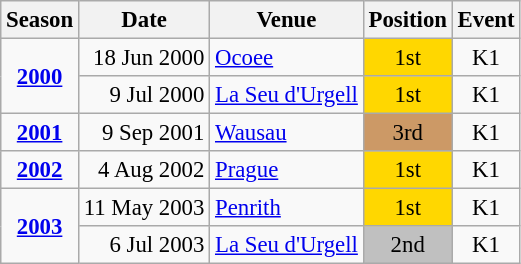<table class="wikitable" style="text-align:center; font-size:95%;">
<tr>
<th>Season</th>
<th>Date</th>
<th>Venue</th>
<th>Position</th>
<th>Event</th>
</tr>
<tr>
<td rowspan=2><strong><a href='#'>2000</a></strong></td>
<td align=right>18 Jun 2000</td>
<td align=left><a href='#'>Ocoee</a></td>
<td bgcolor=gold>1st</td>
<td>K1</td>
</tr>
<tr>
<td align=right>9 Jul 2000</td>
<td align=left><a href='#'>La Seu d'Urgell</a></td>
<td bgcolor=gold>1st</td>
<td>K1</td>
</tr>
<tr>
<td><strong><a href='#'>2001</a></strong></td>
<td align=right>9 Sep 2001</td>
<td align=left><a href='#'>Wausau</a></td>
<td bgcolor=cc9966>3rd</td>
<td>K1</td>
</tr>
<tr>
<td><strong><a href='#'>2002</a></strong></td>
<td align=right>4 Aug 2002</td>
<td align=left><a href='#'>Prague</a></td>
<td bgcolor=gold>1st</td>
<td>K1</td>
</tr>
<tr>
<td rowspan=2><strong><a href='#'>2003</a></strong></td>
<td align=right>11 May 2003</td>
<td align=left><a href='#'>Penrith</a></td>
<td bgcolor=gold>1st</td>
<td>K1</td>
</tr>
<tr>
<td align=right>6 Jul 2003</td>
<td align=left><a href='#'>La Seu d'Urgell</a></td>
<td bgcolor=silver>2nd</td>
<td>K1</td>
</tr>
</table>
